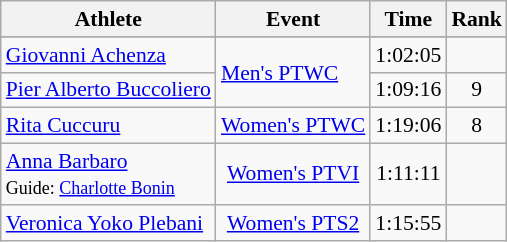<table class=wikitable style="font-size:90%;text-align:center">
<tr>
<th>Athlete</th>
<th>Event</th>
<th>Time</th>
<th>Rank</th>
</tr>
<tr style="font-size:95%">
</tr>
<tr>
<td align=left><a href='#'>Giovanni Achenza</a></td>
<td align=left rowspan=2><a href='#'>Men's PTWC</a></td>
<td>1:02:05</td>
<td></td>
</tr>
<tr>
<td align=left><a href='#'>Pier Alberto Buccoliero</a></td>
<td>1:09:16</td>
<td>9</td>
</tr>
<tr>
<td align=left><a href='#'>Rita Cuccuru</a></td>
<td align=left><a href='#'>Women's PTWC</a></td>
<td>1:19:06</td>
<td>8</td>
</tr>
<tr>
<td align=left><a href='#'>Anna Barbaro</a><br><small>Guide: <a href='#'>Charlotte Bonin</a></small></td>
<td><a href='#'>Women's PTVI</a></td>
<td>1:11:11</td>
<td></td>
</tr>
<tr>
<td align=left><a href='#'>Veronica Yoko Plebani</a></td>
<td><a href='#'>Women's PTS2</a></td>
<td>1:15:55</td>
<td></td>
</tr>
</table>
